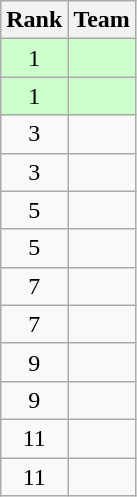<table class=wikitable style="text-align: center;">
<tr>
<th>Rank</th>
<th>Team</th>
</tr>
<tr style="background: #CCFFCC;">
<td>1</td>
<td style="text-align: left;"><strong></strong></td>
</tr>
<tr style="background: #CCFFCC;">
<td>1</td>
<td style="text-align: left;"><strong></strong></td>
</tr>
<tr>
<td>3</td>
<td style="text-align: left;"></td>
</tr>
<tr>
<td>3</td>
<td style="text-align: left;"></td>
</tr>
<tr>
<td>5</td>
<td style="text-align: left;"></td>
</tr>
<tr>
<td>5</td>
<td style="text-align: left;"></td>
</tr>
<tr>
<td>7</td>
<td style="text-align: left;"></td>
</tr>
<tr>
<td>7</td>
<td style="text-align: left;"></td>
</tr>
<tr>
<td>9</td>
<td style="text-align: left;"></td>
</tr>
<tr>
<td>9</td>
<td style="text-align: left;"></td>
</tr>
<tr>
<td>11</td>
<td style="text-align: left;"></td>
</tr>
<tr>
<td>11</td>
<td style="text-align: left;"></td>
</tr>
</table>
